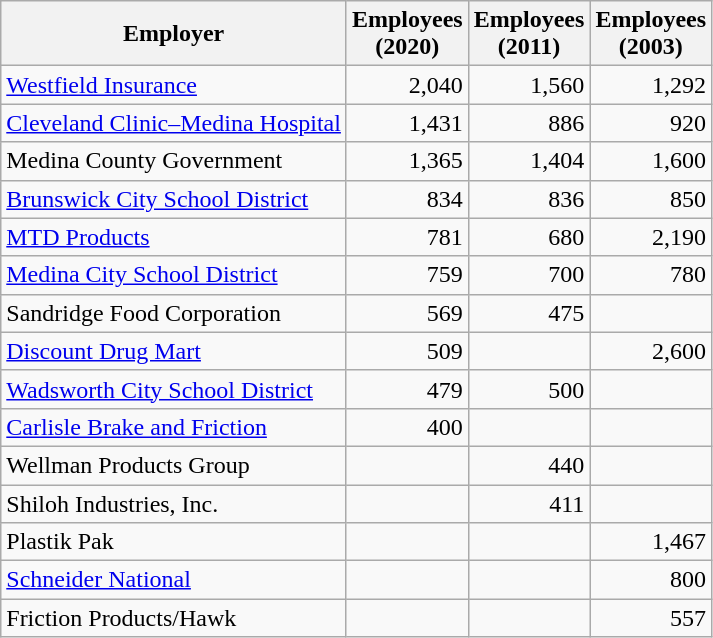<table class="wikitable sortable">
<tr>
<th>Employer</th>
<th>Employees<br>(2020)</th>
<th>Employees<br>(2011)</th>
<th>Employees<br>(2003)</th>
</tr>
<tr>
<td><a href='#'>Westfield Insurance</a></td>
<td align=right>2,040</td>
<td align=right>1,560</td>
<td align=right>1,292</td>
</tr>
<tr>
<td><a href='#'>Cleveland Clinic–Medina Hospital</a></td>
<td align=right>1,431</td>
<td align=right>886</td>
<td align=right>920</td>
</tr>
<tr>
<td>Medina County Government</td>
<td align=right>1,365</td>
<td align=right>1,404</td>
<td align=right>1,600</td>
</tr>
<tr>
<td><a href='#'>Brunswick City School District</a></td>
<td align=right>834</td>
<td align=right>836</td>
<td align=right>850</td>
</tr>
<tr>
<td><a href='#'>MTD Products</a></td>
<td align=right>781</td>
<td align=right>680</td>
<td align=right>2,190</td>
</tr>
<tr>
<td><a href='#'>Medina City School District</a></td>
<td align=right>759</td>
<td align=right>700</td>
<td align=right>780</td>
</tr>
<tr>
<td>Sandridge Food Corporation</td>
<td align=right>569</td>
<td align=right>475</td>
<td align=right></td>
</tr>
<tr>
<td><a href='#'>Discount Drug Mart</a></td>
<td align=right>509</td>
<td align=right></td>
<td align=right>2,600</td>
</tr>
<tr>
<td><a href='#'>Wadsworth City School District</a></td>
<td align=right>479</td>
<td align=right>500</td>
<td align=right></td>
</tr>
<tr>
<td><a href='#'>Carlisle Brake and Friction</a></td>
<td align=right>400</td>
<td align=right></td>
<td align=right></td>
</tr>
<tr>
<td>Wellman Products Group</td>
<td align=right></td>
<td align=right>440</td>
<td align=right></td>
</tr>
<tr>
<td>Shiloh Industries, Inc.</td>
<td align=right></td>
<td align=right>411</td>
<td align=right></td>
</tr>
<tr>
<td>Plastik Pak</td>
<td align=right></td>
<td align=right></td>
<td align=right>1,467</td>
</tr>
<tr>
<td><a href='#'>Schneider National</a></td>
<td align=right></td>
<td align=right></td>
<td align=right>800</td>
</tr>
<tr>
<td>Friction Products/Hawk</td>
<td align=right></td>
<td align=right></td>
<td align=right>557</td>
</tr>
</table>
